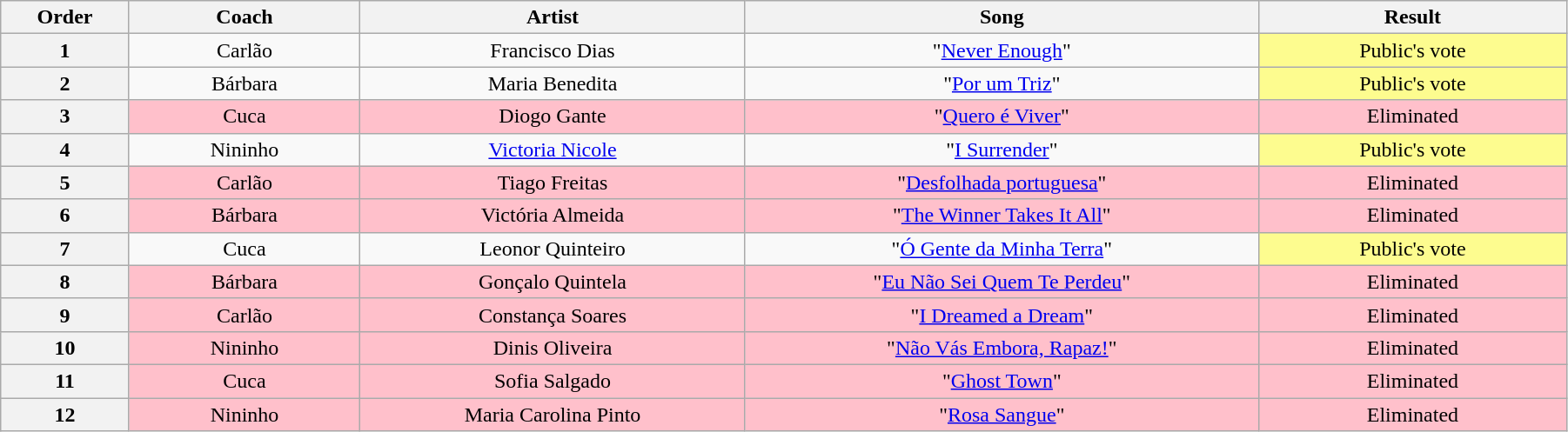<table class="wikitable" style="text-align:center; width:95%">
<tr>
<th style="width:05%">Order</th>
<th style="width:09%">Coach</th>
<th style="width:15%">Artist</th>
<th style="width:20%">Song</th>
<th style="width:12%">Result</th>
</tr>
<tr>
<th>1</th>
<td>Carlão</td>
<td>Francisco Dias</td>
<td>"<a href='#'>Never Enough</a>"</td>
<td style="background:#fdfc8f">Public's vote</td>
</tr>
<tr>
<th>2</th>
<td>Bárbara</td>
<td>Maria Benedita</td>
<td>"<a href='#'>Por um Triz</a>"</td>
<td style="background:#fdfc8f">Public's vote</td>
</tr>
<tr>
<th>3</th>
<td style="background:pink">Cuca</td>
<td style="background:pink">Diogo Gante</td>
<td style="background:pink">"<a href='#'>Quero é Viver</a>"</td>
<td style="background:pink">Eliminated</td>
</tr>
<tr>
<th>4</th>
<td>Nininho</td>
<td><a href='#'>Victoria Nicole</a></td>
<td>"<a href='#'>I Surrender</a>"</td>
<td style="background:#fdfc8f">Public's vote</td>
</tr>
<tr>
<th>5</th>
<td style="background:pink">Carlão</td>
<td style="background:pink">Tiago Freitas</td>
<td style="background:pink">"<a href='#'>Desfolhada portuguesa</a>"</td>
<td style="background:pink">Eliminated</td>
</tr>
<tr>
<th>6</th>
<td style="background:pink">Bárbara</td>
<td style="background:pink">Victória Almeida</td>
<td style="background:pink">"<a href='#'>The Winner Takes It All</a>"</td>
<td style="background:pink">Eliminated</td>
</tr>
<tr>
<th>7</th>
<td>Cuca</td>
<td>Leonor Quinteiro</td>
<td>"<a href='#'>Ó Gente da Minha Terra</a>"</td>
<td style="background:#fdfc8f">Public's vote</td>
</tr>
<tr>
<th>8</th>
<td style="background:pink">Bárbara</td>
<td style="background:pink">Gonçalo Quintela</td>
<td style="background:pink">"<a href='#'>Eu Não Sei Quem Te Perdeu</a>"</td>
<td style="background:pink">Eliminated</td>
</tr>
<tr>
<th>9</th>
<td style="background:pink">Carlão</td>
<td style="background:pink">Constança Soares</td>
<td style="background:pink">"<a href='#'>I Dreamed a Dream</a>"</td>
<td style="background:pink">Eliminated</td>
</tr>
<tr>
<th>10</th>
<td style="background:pink">Nininho</td>
<td style="background:pink">Dinis Oliveira</td>
<td style="background:pink">"<a href='#'>Não Vás Embora, Rapaz!</a>"</td>
<td style="background:pink">Eliminated</td>
</tr>
<tr>
<th>11</th>
<td style="background:pink">Cuca</td>
<td style="background:pink">Sofia Salgado</td>
<td style="background:pink">"<a href='#'>Ghost Town</a>"</td>
<td style="background:pink">Eliminated</td>
</tr>
<tr>
<th>12</th>
<td style="background:pink">Nininho</td>
<td style="background:pink">Maria Carolina Pinto</td>
<td style="background:pink">"<a href='#'>Rosa Sangue</a>"</td>
<td style="background:pink">Eliminated</td>
</tr>
</table>
